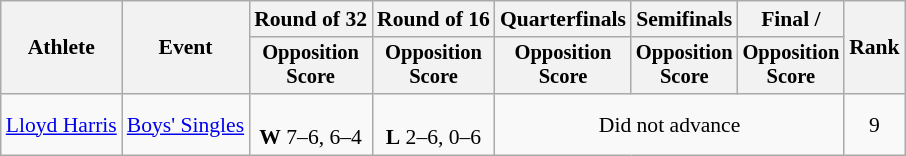<table class=wikitable style="font-size:90%">
<tr>
<th rowspan="2">Athlete</th>
<th rowspan="2">Event</th>
<th>Round of 32</th>
<th>Round of 16</th>
<th>Quarterfinals</th>
<th>Semifinals</th>
<th>Final / </th>
<th rowspan=2>Rank</th>
</tr>
<tr style="font-size:95%">
<th>Opposition<br>Score</th>
<th>Opposition<br>Score</th>
<th>Opposition<br>Score</th>
<th>Opposition<br>Score</th>
<th>Opposition<br>Score</th>
</tr>
<tr align=center>
<td align=left><a href='#'>Lloyd Harris</a></td>
<td align=left><a href='#'>Boys' Singles</a></td>
<td><br><strong>W</strong> 7–6, 6–4</td>
<td><br><strong>L</strong> 2–6, 0–6</td>
<td colspan=3>Did not advance</td>
<td>9</td>
</tr>
</table>
